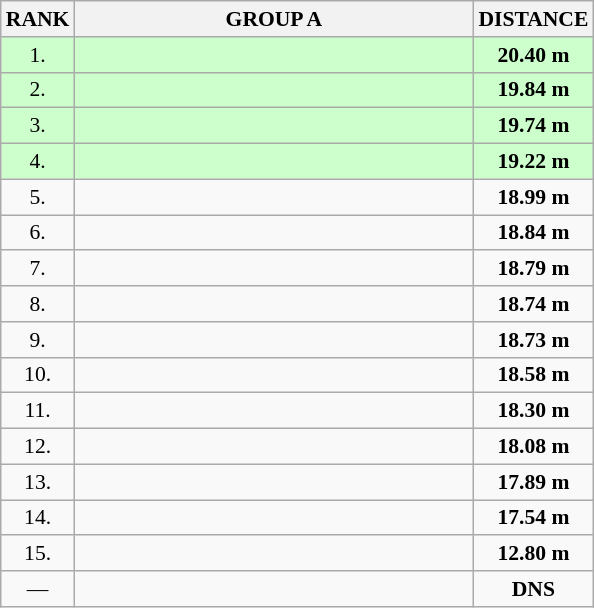<table class="wikitable" style="border-collapse: collapse; font-size: 90%;">
<tr>
<th>RANK</th>
<th align="center" style="width: 18em">GROUP A</th>
<th>DISTANCE</th>
</tr>
<tr style="background:#ccffcc;">
<td align="center">1.</td>
<td></td>
<td align="center"><strong>20.40 m</strong></td>
</tr>
<tr style="background:#ccffcc;">
<td align="center">2.</td>
<td></td>
<td align="center"><strong>19.84 m</strong></td>
</tr>
<tr style="background:#ccffcc;">
<td align="center">3.</td>
<td></td>
<td align="center"><strong>19.74 m</strong></td>
</tr>
<tr style="background:#ccffcc;">
<td align="center">4.</td>
<td></td>
<td align="center"><strong>19.22 m</strong></td>
</tr>
<tr>
<td align="center">5.</td>
<td></td>
<td align="center"><strong>18.99 m</strong></td>
</tr>
<tr>
<td align="center">6.</td>
<td></td>
<td align="center"><strong>18.84 m</strong></td>
</tr>
<tr>
<td align="center">7.</td>
<td></td>
<td align="center"><strong>18.79 m</strong></td>
</tr>
<tr>
<td align="center">8.</td>
<td></td>
<td align="center"><strong>18.74 m</strong></td>
</tr>
<tr>
<td align="center">9.</td>
<td></td>
<td align="center"><strong>18.73 m</strong></td>
</tr>
<tr>
<td align="center">10.</td>
<td></td>
<td align="center"><strong>18.58 m</strong></td>
</tr>
<tr>
<td align="center">11.</td>
<td></td>
<td align="center"><strong>18.30 m</strong></td>
</tr>
<tr>
<td align="center">12.</td>
<td></td>
<td align="center"><strong>18.08 m</strong></td>
</tr>
<tr>
<td align="center">13.</td>
<td></td>
<td align="center"><strong>17.89 m</strong></td>
</tr>
<tr>
<td align="center">14.</td>
<td></td>
<td align="center"><strong>17.54 m</strong></td>
</tr>
<tr>
<td align="center">15.</td>
<td></td>
<td align="center"><strong>12.80 m</strong></td>
</tr>
<tr>
<td align="center">—</td>
<td></td>
<td align="center"><strong>DNS</strong></td>
</tr>
</table>
